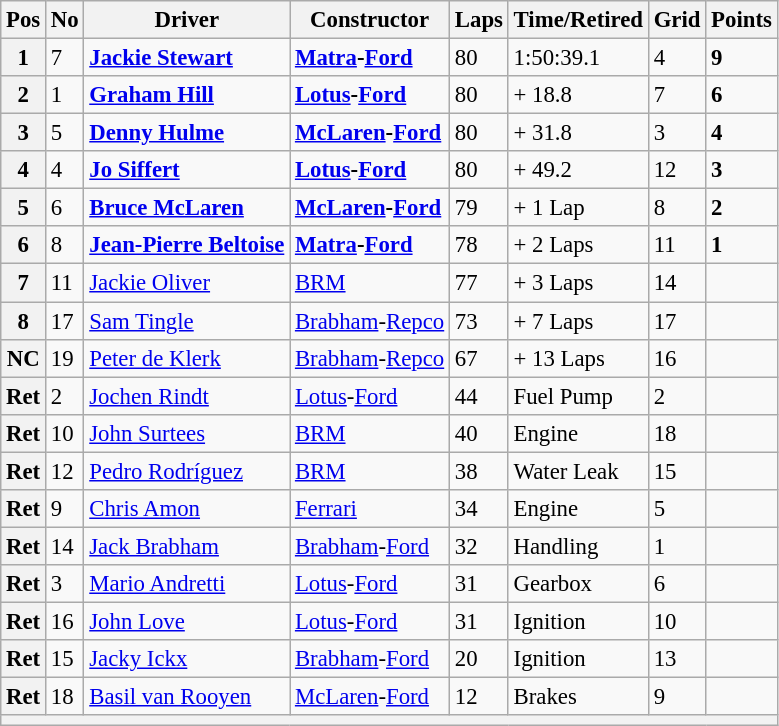<table class="wikitable" style="font-size: 95%;">
<tr>
<th>Pos</th>
<th>No</th>
<th>Driver</th>
<th>Constructor</th>
<th>Laps</th>
<th>Time/Retired</th>
<th>Grid</th>
<th>Points</th>
</tr>
<tr>
<th>1</th>
<td>7</td>
<td> <strong><a href='#'>Jackie Stewart</a></strong></td>
<td><strong><a href='#'>Matra</a>-<a href='#'>Ford</a></strong></td>
<td>80</td>
<td>1:50:39.1</td>
<td>4</td>
<td><strong>9</strong></td>
</tr>
<tr>
<th>2</th>
<td>1</td>
<td> <strong><a href='#'>Graham Hill</a></strong></td>
<td><strong><a href='#'>Lotus</a>-<a href='#'>Ford</a></strong></td>
<td>80</td>
<td>+ 18.8</td>
<td>7</td>
<td><strong>6</strong></td>
</tr>
<tr>
<th>3</th>
<td>5</td>
<td> <strong><a href='#'>Denny Hulme</a></strong></td>
<td><strong><a href='#'>McLaren</a>-<a href='#'>Ford</a></strong></td>
<td>80</td>
<td>+ 31.8</td>
<td>3</td>
<td><strong>4</strong></td>
</tr>
<tr>
<th>4</th>
<td>4</td>
<td> <strong><a href='#'>Jo Siffert</a></strong></td>
<td><strong><a href='#'>Lotus</a>-<a href='#'>Ford</a></strong></td>
<td>80</td>
<td>+ 49.2</td>
<td>12</td>
<td><strong>3</strong></td>
</tr>
<tr>
<th>5</th>
<td>6</td>
<td> <strong><a href='#'>Bruce McLaren</a></strong></td>
<td><strong><a href='#'>McLaren</a>-<a href='#'>Ford</a></strong></td>
<td>79</td>
<td>+ 1 Lap</td>
<td>8</td>
<td><strong>2</strong></td>
</tr>
<tr>
<th>6</th>
<td>8</td>
<td> <strong><a href='#'>Jean-Pierre Beltoise</a></strong></td>
<td><strong><a href='#'>Matra</a>-<a href='#'>Ford</a></strong></td>
<td>78</td>
<td>+ 2 Laps</td>
<td>11</td>
<td><strong>1</strong></td>
</tr>
<tr>
<th>7</th>
<td>11</td>
<td> <a href='#'>Jackie Oliver</a></td>
<td><a href='#'>BRM</a></td>
<td>77</td>
<td>+ 3 Laps</td>
<td>14</td>
<td> </td>
</tr>
<tr>
<th>8</th>
<td>17</td>
<td> <a href='#'>Sam Tingle</a></td>
<td><a href='#'>Brabham</a>-<a href='#'>Repco</a></td>
<td>73</td>
<td>+ 7 Laps</td>
<td>17</td>
<td> </td>
</tr>
<tr>
<th>NC</th>
<td>19</td>
<td> <a href='#'>Peter de Klerk</a></td>
<td><a href='#'>Brabham</a>-<a href='#'>Repco</a></td>
<td>67</td>
<td>+ 13 Laps</td>
<td>16</td>
<td> </td>
</tr>
<tr>
<th>Ret</th>
<td>2</td>
<td> <a href='#'>Jochen Rindt</a></td>
<td><a href='#'>Lotus</a>-<a href='#'>Ford</a></td>
<td>44</td>
<td>Fuel Pump</td>
<td>2</td>
<td> </td>
</tr>
<tr>
<th>Ret</th>
<td>10</td>
<td> <a href='#'>John Surtees</a></td>
<td><a href='#'>BRM</a></td>
<td>40</td>
<td>Engine</td>
<td>18</td>
<td> </td>
</tr>
<tr>
<th>Ret</th>
<td>12</td>
<td> <a href='#'>Pedro Rodríguez</a></td>
<td><a href='#'>BRM</a></td>
<td>38</td>
<td>Water Leak</td>
<td>15</td>
<td> </td>
</tr>
<tr>
<th>Ret</th>
<td>9</td>
<td> <a href='#'>Chris Amon</a></td>
<td><a href='#'>Ferrari</a></td>
<td>34</td>
<td>Engine</td>
<td>5</td>
<td> </td>
</tr>
<tr>
<th>Ret</th>
<td>14</td>
<td> <a href='#'>Jack Brabham</a></td>
<td><a href='#'>Brabham</a>-<a href='#'>Ford</a></td>
<td>32</td>
<td>Handling</td>
<td>1</td>
<td> </td>
</tr>
<tr>
<th>Ret</th>
<td>3</td>
<td> <a href='#'>Mario Andretti</a></td>
<td><a href='#'>Lotus</a>-<a href='#'>Ford</a></td>
<td>31</td>
<td>Gearbox</td>
<td>6</td>
<td> </td>
</tr>
<tr>
<th>Ret</th>
<td>16</td>
<td> <a href='#'>John Love</a></td>
<td><a href='#'>Lotus</a>-<a href='#'>Ford</a></td>
<td>31</td>
<td>Ignition</td>
<td>10</td>
<td> </td>
</tr>
<tr>
<th>Ret</th>
<td>15</td>
<td> <a href='#'>Jacky Ickx</a></td>
<td><a href='#'>Brabham</a>-<a href='#'>Ford</a></td>
<td>20</td>
<td>Ignition</td>
<td>13</td>
<td> </td>
</tr>
<tr>
<th>Ret</th>
<td>18</td>
<td> <a href='#'>Basil van Rooyen</a></td>
<td><a href='#'>McLaren</a>-<a href='#'>Ford</a></td>
<td>12</td>
<td>Brakes</td>
<td>9</td>
<td> </td>
</tr>
<tr>
<th colspan="8"></th>
</tr>
</table>
